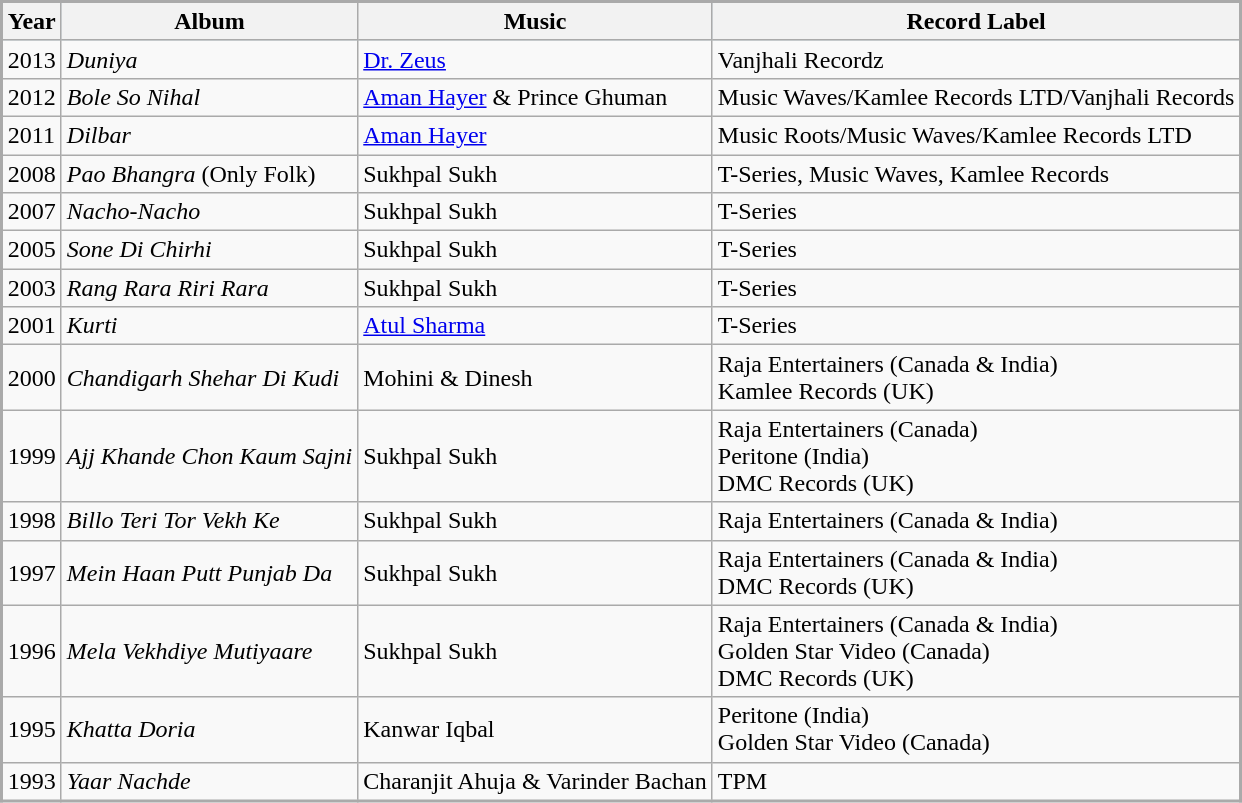<table class="wikitable sortable" style="margin: 1em 1em 1em 0; background: #f9f9f9; border: 2px #aaa solid; border-collapse: collapse; font-size: 100%;" cellspacing="2" cellpadding="3" border="3">
<tr bgcolor="#AACCDD" align="left">
<th>Year</th>
<th>Album</th>
<th>Music</th>
<th>Record Label</th>
</tr>
<tr>
<td>2013</td>
<td><em>Duniya</em></td>
<td><a href='#'>Dr. Zeus</a></td>
<td>Vanjhali Recordz</td>
</tr>
<tr>
<td>2012</td>
<td><em>Bole So Nihal</em></td>
<td><a href='#'>Aman Hayer</a> & Prince Ghuman</td>
<td>Music Waves/Kamlee Records LTD/Vanjhali Records</td>
</tr>
<tr>
<td>2011</td>
<td><em>Dilbar</em></td>
<td><a href='#'>Aman Hayer</a></td>
<td>Music Roots/Music Waves/Kamlee Records LTD</td>
</tr>
<tr>
<td>2008</td>
<td><em>Pao Bhangra</em> (Only Folk)</td>
<td>Sukhpal Sukh</td>
<td>T-Series, Music Waves, Kamlee Records</td>
</tr>
<tr>
<td>2007</td>
<td><em>Nacho-Nacho</em></td>
<td>Sukhpal Sukh</td>
<td>T-Series</td>
</tr>
<tr>
<td>2005</td>
<td><em>Sone Di Chirhi</em></td>
<td>Sukhpal Sukh</td>
<td>T-Series</td>
</tr>
<tr>
<td>2003</td>
<td><em>Rang Rara Riri Rara</em></td>
<td>Sukhpal Sukh</td>
<td>T-Series</td>
</tr>
<tr>
<td>2001</td>
<td><em>Kurti</em></td>
<td><a href='#'>Atul Sharma</a></td>
<td>T-Series</td>
</tr>
<tr>
<td>2000</td>
<td><em>Chandigarh Shehar Di Kudi</em></td>
<td>Mohini & Dinesh</td>
<td>Raja Entertainers (Canada & India)<br>Kamlee Records (UK)</td>
</tr>
<tr>
<td>1999</td>
<td><em>Ajj Khande Chon Kaum Sajni</em></td>
<td>Sukhpal Sukh</td>
<td>Raja Entertainers (Canada)<br>Peritone (India)<br>DMC Records (UK)</td>
</tr>
<tr>
<td>1998</td>
<td><em>Billo Teri Tor Vekh Ke</em></td>
<td>Sukhpal Sukh</td>
<td>Raja Entertainers (Canada & India)</td>
</tr>
<tr>
<td>1997</td>
<td><em>Mein Haan Putt Punjab Da</em></td>
<td>Sukhpal Sukh</td>
<td>Raja Entertainers (Canada & India)<br>DMC Records (UK)</td>
</tr>
<tr>
<td>1996</td>
<td><em>Mela Vekhdiye Mutiyaare</em></td>
<td>Sukhpal Sukh</td>
<td>Raja Entertainers (Canada & India)<br>Golden Star Video (Canada)<br>DMC Records (UK)</td>
</tr>
<tr>
<td>1995</td>
<td><em>Khatta Doria</em></td>
<td>Kanwar Iqbal</td>
<td>Peritone (India)<br>Golden Star Video (Canada)</td>
</tr>
<tr>
<td>1993</td>
<td><em>Yaar Nachde</em></td>
<td>Charanjit Ahuja & Varinder Bachan</td>
<td>TPM</td>
</tr>
</table>
